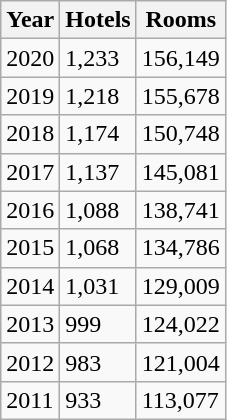<table class="wikitable">
<tr>
<th>Year</th>
<th>Hotels</th>
<th>Rooms</th>
</tr>
<tr>
<td>2020</td>
<td>1,233</td>
<td>156,149</td>
</tr>
<tr>
<td>2019</td>
<td>1,218</td>
<td>155,678</td>
</tr>
<tr>
<td>2018</td>
<td>1,174</td>
<td>150,748</td>
</tr>
<tr>
<td>2017</td>
<td>1,137</td>
<td>145,081</td>
</tr>
<tr>
<td>2016</td>
<td>1,088</td>
<td>138,741</td>
</tr>
<tr>
<td>2015</td>
<td>1,068</td>
<td>134,786</td>
</tr>
<tr>
<td>2014</td>
<td>1,031</td>
<td>129,009</td>
</tr>
<tr>
<td>2013</td>
<td>999</td>
<td>124,022</td>
</tr>
<tr>
<td>2012</td>
<td>983</td>
<td>121,004</td>
</tr>
<tr>
<td>2011</td>
<td>933</td>
<td>113,077</td>
</tr>
</table>
